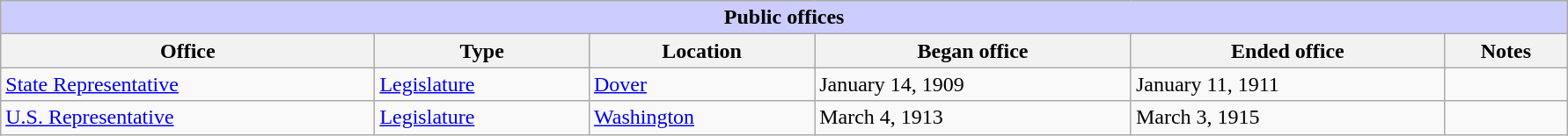<table class=wikitable style="width: 94%" style="text-align: center;" align="center">
<tr bgcolor=#cccccc>
<th colspan=7 style="background: #ccccff;">Public offices</th>
</tr>
<tr>
<th>Office</th>
<th>Type</th>
<th>Location</th>
<th>Began office</th>
<th>Ended office</th>
<th>Notes</th>
</tr>
<tr>
<td><a href='#'>State Representative</a></td>
<td><a href='#'>Legislature</a></td>
<td><a href='#'>Dover</a></td>
<td>January 14, 1909</td>
<td>January 11, 1911</td>
<td></td>
</tr>
<tr>
<td><a href='#'>U.S. Representative</a></td>
<td><a href='#'>Legislature</a></td>
<td><a href='#'>Washington</a></td>
<td>March 4, 1913</td>
<td>March 3, 1915</td>
<td></td>
</tr>
</table>
